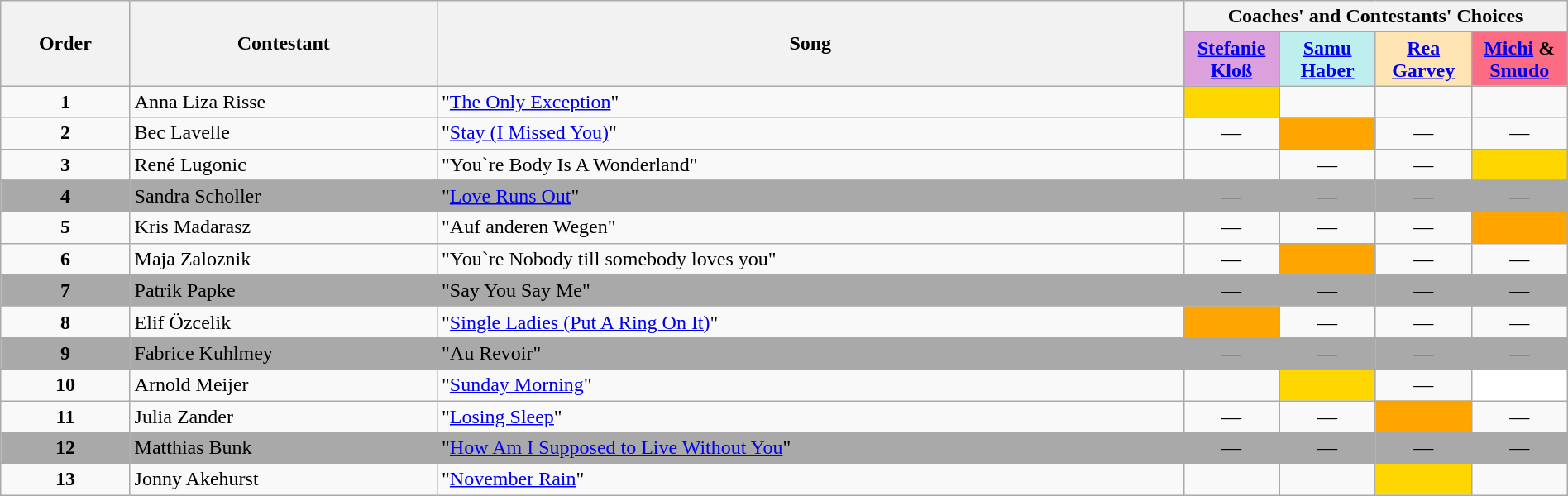<table class="wikitable" style="width:100%;">
<tr>
<th rowspan=2>Order</th>
<th rowspan=2>Contestant</th>
<th rowspan=2>Song</th>
<th colspan=4>Coaches' and Contestants' Choices</th>
</tr>
<tr>
<th style="background-color:#dca0dc" width="70"><a href='#'>Stefanie Kloß</a></th>
<th style="background-color:#bfeeee" width="70"><a href='#'>Samu Haber</a></th>
<th style="background-color:#ffe5b4" width="70"><a href='#'>Rea Garvey</a></th>
<th style="background-color:#FC6C85" width="70"><a href='#'>Michi</a> & <a href='#'>Smudo</a></th>
</tr>
<tr>
<td align="center"><strong>1</strong></td>
<td>Anna Liza Risse</td>
<td>"<a href='#'>The Only Exception</a>"</td>
<td style="background:gold;text-align:center;"></td>
<td style=";text-align:center;"></td>
<td style=";text-align:center;"></td>
<td style=";text-align:center;"></td>
</tr>
<tr>
<td align="center"><strong>2</strong></td>
<td>Bec Lavelle</td>
<td>"<a href='#'>Stay (I Missed You)</a>"</td>
<td align="center">—</td>
<td style="background:orange;text-align:center;"></td>
<td align="center">—</td>
<td align="center">—</td>
</tr>
<tr>
<td align="center"><strong>3</strong></td>
<td>René Lugonic</td>
<td>"You`re Body Is A Wonderland"</td>
<td style=";text-align:center;"></td>
<td align="center">—</td>
<td align="center">—</td>
<td style="background:gold;text-align:center;"></td>
</tr>
<tr>
</tr>
<tr bgcolor=darkgrey>
<td align="center"><strong>4</strong></td>
<td>Sandra Scholler</td>
<td>"<a href='#'>Love Runs Out</a>"</td>
<td align="center">—</td>
<td align="center">—</td>
<td align="center">—</td>
<td align="center">—</td>
</tr>
<tr>
<td align="center"><strong>5</strong></td>
<td>Kris Madarasz</td>
<td>"Auf anderen Wegen"</td>
<td align="center">—</td>
<td align="center">—</td>
<td align="center">—</td>
<td style="background:orange;text-align:center;"></td>
</tr>
<tr>
<td align="center"><strong>6</strong></td>
<td>Maja Zaloznik</td>
<td>"You`re Nobody till somebody loves you"</td>
<td align="center">—</td>
<td style="background:orange;text-align:center;"></td>
<td align="center">—</td>
<td align="center">—</td>
</tr>
<tr>
</tr>
<tr bgcolor=darkgrey>
<td align="center"><strong>7</strong></td>
<td>Patrik Papke</td>
<td>"Say You Say Me"</td>
<td align="center">—</td>
<td align="center">—</td>
<td align="center">—</td>
<td align="center">—</td>
</tr>
<tr>
<td align="center"><strong>8</strong></td>
<td>Elif Özcelik</td>
<td>"<a href='#'>Single Ladies (Put A Ring On It)</a>"</td>
<td style="background:orange;text-align:center;"></td>
<td align="center">—</td>
<td align="center">—</td>
<td align="center">—</td>
</tr>
<tr bgcolor=darkgrey>
</tr>
<tr>
</tr>
<tr bgcolor=darkgrey>
<td align="center"><strong>9</strong></td>
<td>Fabrice Kuhlmey</td>
<td>"Au Revoir"</td>
<td align="center">—</td>
<td align="center">—</td>
<td align="center">—</td>
<td align="center">—</td>
</tr>
<tr>
<td align="center"><strong>10</strong></td>
<td>Arnold Meijer</td>
<td>"<a href='#'>Sunday Morning</a>"</td>
<td style=";text-align:center;"></td>
<td style="background:gold;text-align:center;"></td>
<td align="center">—</td>
<td style="background:white;text-align:center;"></td>
</tr>
<tr>
<td align="center"><strong>11</strong></td>
<td>Julia Zander</td>
<td>"<a href='#'>Losing Sleep</a>"</td>
<td align="center">—</td>
<td align="center">—</td>
<td style="background:orange;text-align:center;"></td>
<td align="center">—</td>
</tr>
<tr>
</tr>
<tr bgcolor=darkgrey>
<td align="center"><strong>12</strong></td>
<td>Matthias Bunk</td>
<td>"<a href='#'>How Am I Supposed to Live Without You</a>"</td>
<td align="center">—</td>
<td align="center">—</td>
<td align="center">—</td>
<td align="center">—</td>
</tr>
<tr>
<td align="center"><strong>13</strong></td>
<td>Jonny Akehurst</td>
<td>"<a href='#'>November Rain</a>"</td>
<td style=";text-align:center;"></td>
<td style=";text-align:center;"></td>
<td style="background:gold;text-align:center;"></td>
<td style=";text-align:center;"></td>
</tr>
</table>
